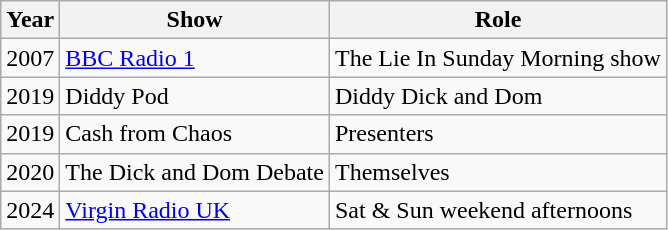<table class="wikitable">
<tr>
<th>Year</th>
<th>Show</th>
<th>Role</th>
</tr>
<tr>
<td>2007</td>
<td><a href='#'>BBC Radio 1</a></td>
<td>The Lie In Sunday Morning show</td>
</tr>
<tr>
<td>2019</td>
<td>Diddy Pod</td>
<td>Diddy Dick and Dom</td>
</tr>
<tr>
<td>2019</td>
<td>Cash from Chaos</td>
<td>Presenters</td>
</tr>
<tr>
<td>2020</td>
<td>The Dick and Dom Debate</td>
<td>Themselves</td>
</tr>
<tr>
<td>2024</td>
<td><a href='#'>Virgin Radio UK</a></td>
<td>Sat & Sun weekend afternoons</td>
</tr>
</table>
